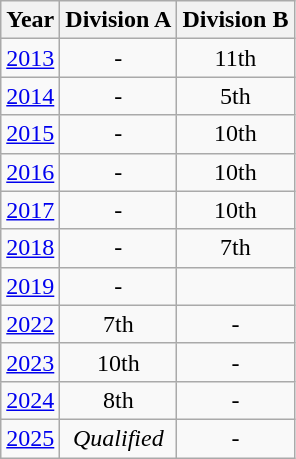<table class="wikitable" style="text-align:center">
<tr>
<th>Year</th>
<th>Division A</th>
<th>Division B</th>
</tr>
<tr>
<td> <a href='#'>2013</a></td>
<td>-</td>
<td>11th</td>
</tr>
<tr>
<td> <a href='#'>2014</a></td>
<td>-</td>
<td>5th</td>
</tr>
<tr>
<td> <a href='#'>2015</a></td>
<td>-</td>
<td>10th</td>
</tr>
<tr>
<td> <a href='#'>2016</a></td>
<td>-</td>
<td>10th</td>
</tr>
<tr>
<td> <a href='#'>2017</a></td>
<td>-</td>
<td>10th</td>
</tr>
<tr>
<td> <a href='#'>2018</a></td>
<td>-</td>
<td>7th</td>
</tr>
<tr>
<td> <a href='#'>2019</a></td>
<td>-</td>
<td></td>
</tr>
<tr>
<td> <a href='#'>2022</a></td>
<td>7th</td>
<td>-</td>
</tr>
<tr>
<td> <a href='#'>2023</a></td>
<td>10th</td>
<td>-</td>
</tr>
<tr>
<td> <a href='#'>2024</a></td>
<td>8th</td>
<td>-</td>
</tr>
<tr>
<td> <a href='#'>2025</a></td>
<td><em>Qualified</em></td>
<td>-</td>
</tr>
</table>
